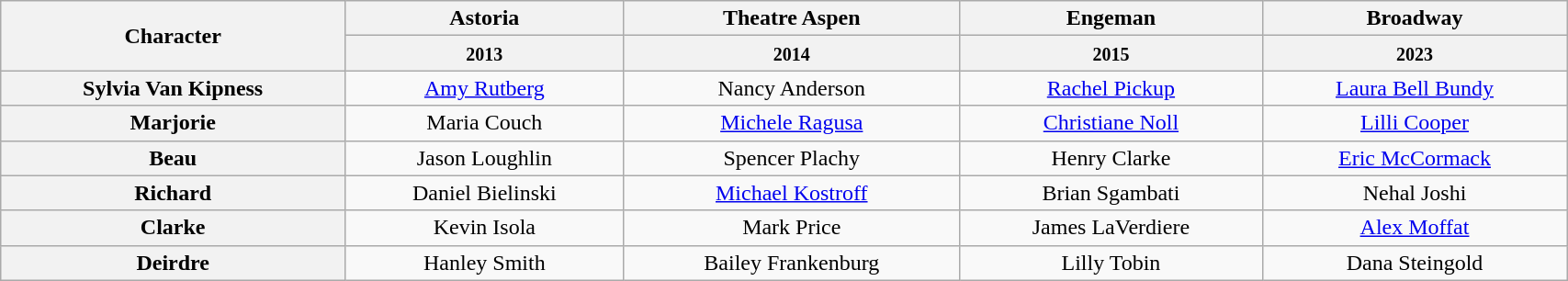<table class="wikitable" style="width:90%; text-align:center">
<tr>
<th rowspan="2" scope="col">Character</th>
<th>Astoria</th>
<th>Theatre Aspen</th>
<th>Engeman</th>
<th>Broadway</th>
</tr>
<tr>
<th><small>2013</small></th>
<th><small>2014</small></th>
<th><small>2015</small></th>
<th><small>2023</small></th>
</tr>
<tr>
<th>Sylvia Van Kipness</th>
<td><a href='#'>Amy Rutberg</a></td>
<td>Nancy Anderson</td>
<td><a href='#'>Rachel Pickup</a></td>
<td><a href='#'>Laura Bell Bundy</a></td>
</tr>
<tr>
<th>Marjorie</th>
<td>Maria Couch</td>
<td><a href='#'>Michele Ragusa</a></td>
<td><a href='#'>Christiane Noll</a></td>
<td><a href='#'>Lilli Cooper</a></td>
</tr>
<tr>
<th>Beau</th>
<td>Jason Loughlin</td>
<td>Spencer Plachy</td>
<td>Henry Clarke</td>
<td><a href='#'>Eric McCormack</a></td>
</tr>
<tr>
<th>Richard</th>
<td>Daniel Bielinski</td>
<td><a href='#'>Michael Kostroff</a></td>
<td>Brian Sgambati</td>
<td>Nehal Joshi</td>
</tr>
<tr>
<th>Clarke</th>
<td>Kevin Isola</td>
<td>Mark Price</td>
<td>James LaVerdiere</td>
<td><a href='#'>Alex Moffat</a></td>
</tr>
<tr>
<th>Deirdre</th>
<td>Hanley Smith</td>
<td>Bailey Frankenburg</td>
<td>Lilly Tobin</td>
<td>Dana Steingold</td>
</tr>
</table>
